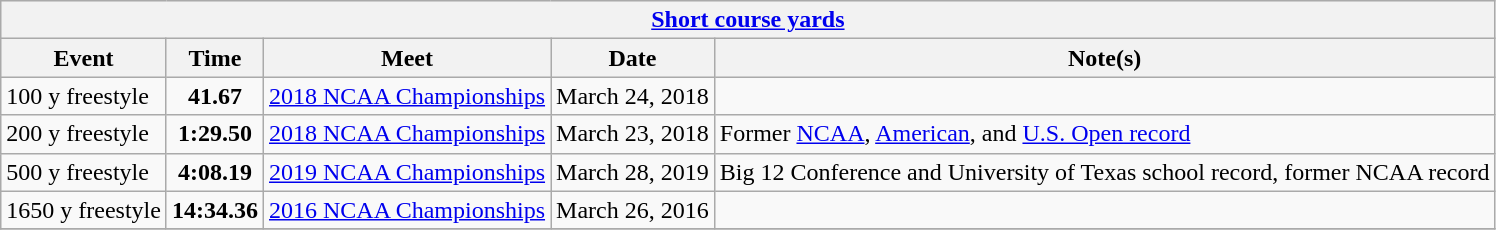<table class="wikitable">
<tr style="background:#eee;">
<th colspan="5"><a href='#'>Short course yards</a></th>
</tr>
<tr style="background:#eee;">
<th>Event</th>
<th>Time</th>
<th>Meet</th>
<th>Date</th>
<th>Note(s)</th>
</tr>
<tr>
<td>100 y freestyle</td>
<td style="text-align:center;"><strong>41.67</strong></td>
<td><a href='#'>2018 NCAA Championships</a></td>
<td>March 24, 2018</td>
<td></td>
</tr>
<tr>
<td>200 y freestyle</td>
<td style="text-align:center;"><strong>1:29.50</strong></td>
<td><a href='#'>2018 NCAA Championships</a></td>
<td>March 23, 2018</td>
<td>Former <a href='#'>NCAA</a>, <a href='#'>American</a>, and <a href='#'>U.S. Open record</a></td>
</tr>
<tr>
<td>500 y freestyle</td>
<td style="text-align:center;"><strong>4:08.19</strong></td>
<td><a href='#'>2019 NCAA Championships</a></td>
<td>March 28, 2019</td>
<td>Big 12 Conference and University of Texas school record, former NCAA record</td>
</tr>
<tr>
<td>1650 y freestyle</td>
<td style="text-align:center;"><strong>14:34.36</strong></td>
<td><a href='#'>2016 NCAA Championships</a></td>
<td>March 26, 2016</td>
<td></td>
</tr>
<tr>
</tr>
</table>
